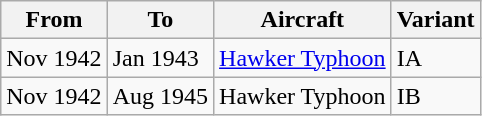<table class="wikitable">
<tr>
<th>From</th>
<th>To</th>
<th>Aircraft</th>
<th>Variant</th>
</tr>
<tr>
<td>Nov 1942</td>
<td>Jan 1943</td>
<td><a href='#'>Hawker Typhoon</a></td>
<td>IA</td>
</tr>
<tr>
<td>Nov 1942</td>
<td>Aug 1945</td>
<td>Hawker Typhoon</td>
<td>IB</td>
</tr>
</table>
